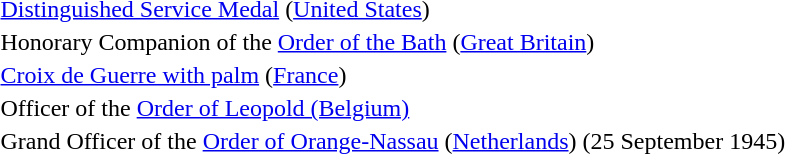<table>
<tr>
<td> <a href='#'>Distinguished Service Medal</a> (<a href='#'>United States</a>)</td>
</tr>
<tr>
<td> Honorary Companion of the <a href='#'>Order of the Bath</a> (<a href='#'>Great Britain</a>)</td>
</tr>
<tr>
<td> <a href='#'>Croix de Guerre with palm</a> (<a href='#'>France</a>)</td>
</tr>
<tr>
<td> Officer of the <a href='#'>Order of Leopold (Belgium)</a></td>
</tr>
<tr>
<td> Grand Officer of the <a href='#'>Order of Orange-Nassau</a> (<a href='#'>Netherlands</a>) (25 September 1945)</td>
</tr>
<tr>
</tr>
</table>
